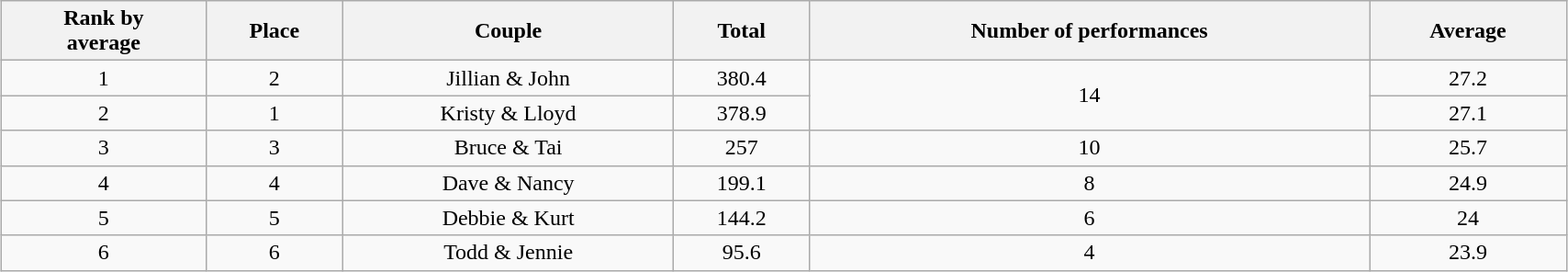<table class="wikitable sortable" style="font-size:100%; text-align:center; width:90%; margin: 5px;">
<tr>
<th>Rank by<br>average</th>
<th>Place</th>
<th>Couple</th>
<th>Total</th>
<th>Number of performances</th>
<th>Average</th>
</tr>
<tr>
<td>1</td>
<td>2</td>
<td>Jillian & John</td>
<td>380.4</td>
<td rowspan=2>14</td>
<td>27.2</td>
</tr>
<tr>
<td>2</td>
<td>1</td>
<td>Kristy & Lloyd</td>
<td>378.9</td>
<td>27.1</td>
</tr>
<tr>
<td>3</td>
<td>3</td>
<td>Bruce & Tai</td>
<td>257</td>
<td>10</td>
<td>25.7</td>
</tr>
<tr>
<td>4</td>
<td>4</td>
<td>Dave & Nancy</td>
<td>199.1</td>
<td>8</td>
<td>24.9</td>
</tr>
<tr>
<td>5</td>
<td>5</td>
<td>Debbie & Kurt</td>
<td>144.2</td>
<td>6</td>
<td>24</td>
</tr>
<tr>
<td>6</td>
<td>6</td>
<td>Todd & Jennie</td>
<td>95.6</td>
<td>4</td>
<td>23.9</td>
</tr>
</table>
